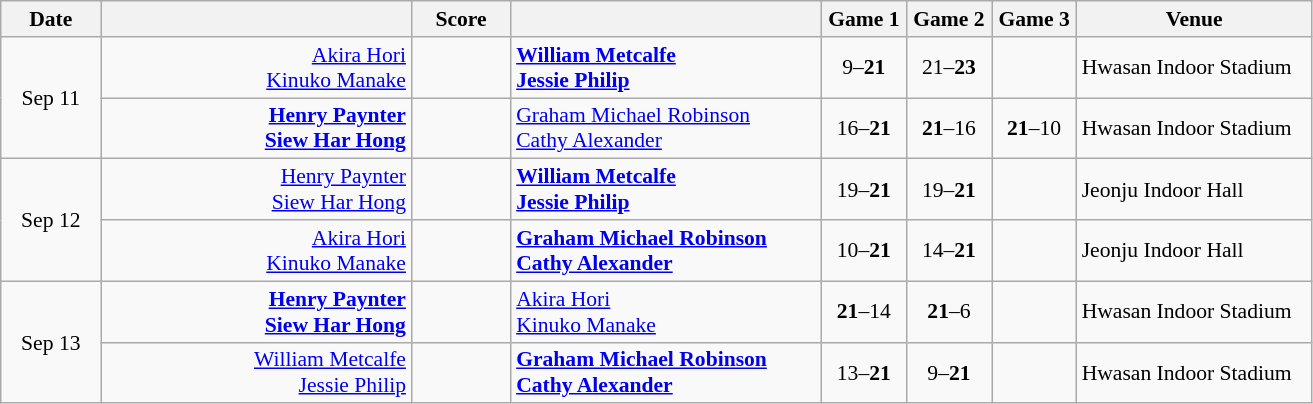<table class="wikitable" style="text-align: center; font-size:90% ">
<tr>
<th width="60">Date</th>
<th align="right" width="200"></th>
<th width="60">Score</th>
<th align="left" width="200"></th>
<th width="50">Game 1</th>
<th width="50">Game 2</th>
<th width="50">Game 3</th>
<th width="150">Venue</th>
</tr>
<tr>
<td rowspan="2">Sep 11</td>
<td align="right"><a href='#'>Akira Hori</a> <br><a href='#'>Kinuko Manake</a> </td>
<td align="center"></td>
<td align="left"><strong> <a href='#'>William Metcalfe</a><br> <a href='#'>Jessie Philip</a></strong></td>
<td>9–<strong>21</strong></td>
<td>21–<strong>23</strong></td>
<td></td>
<td align="left">Hwasan Indoor Stadium</td>
</tr>
<tr>
<td align="right"><strong><a href='#'>Henry Paynter</a> <br><a href='#'>Siew Har Hong</a> </strong></td>
<td align="center"></td>
<td align="left"> <a href='#'>Graham Michael Robinson</a><br> <a href='#'>Cathy Alexander</a></td>
<td>16–<strong>21</strong></td>
<td><strong>21</strong>–16</td>
<td><strong>21</strong>–10</td>
<td align="left">Hwasan Indoor Stadium</td>
</tr>
<tr>
<td rowspan="2">Sep 12</td>
<td align="right"><a href='#'>Henry Paynter</a> <br><a href='#'>Siew Har Hong</a> </td>
<td align="center"></td>
<td align="left"><strong> <a href='#'>William Metcalfe</a><br> <a href='#'>Jessie Philip</a></strong></td>
<td>19–<strong>21</strong></td>
<td>19–<strong>21</strong></td>
<td></td>
<td align="left">Jeonju Indoor Hall</td>
</tr>
<tr>
<td align="right"><a href='#'>Akira Hori</a> <br><a href='#'>Kinuko Manake</a> </td>
<td align="center"></td>
<td align="left"><strong> <a href='#'>Graham Michael Robinson</a><br> <a href='#'>Cathy Alexander</a></strong></td>
<td>10–<strong>21</strong></td>
<td>14–<strong>21</strong></td>
<td></td>
<td align="left">Jeonju Indoor Hall</td>
</tr>
<tr>
<td rowspan="2">Sep 13</td>
<td align="right"><strong><a href='#'>Henry Paynter</a> <br><a href='#'>Siew Har Hong</a> </strong></td>
<td align="center"></td>
<td align="left"> <a href='#'>Akira Hori</a><br> <a href='#'>Kinuko Manake</a></td>
<td><strong>21</strong>–14</td>
<td><strong>21</strong>–6</td>
<td></td>
<td align="left">Hwasan Indoor Stadium</td>
</tr>
<tr>
<td align="right"><a href='#'>William Metcalfe</a> <br><a href='#'>Jessie Philip</a> </td>
<td align="center"></td>
<td align="left"><strong> <a href='#'>Graham Michael Robinson</a><br> <a href='#'>Cathy Alexander</a></strong></td>
<td>13–<strong>21</strong></td>
<td>9–<strong>21</strong></td>
<td></td>
<td align="left">Hwasan Indoor Stadium</td>
</tr>
</table>
